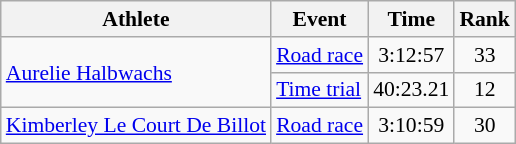<table class=wikitable style="font-size:90%;">
<tr>
<th>Athlete</th>
<th>Event</th>
<th>Time</th>
<th>Rank</th>
</tr>
<tr align=center>
<td align=left rowspan=2><a href='#'>Aurelie Halbwachs</a></td>
<td align=left><a href='#'>Road race</a></td>
<td>3:12:57</td>
<td>33</td>
</tr>
<tr align=center>
<td align=left><a href='#'>Time trial</a></td>
<td>40:23.21</td>
<td>12</td>
</tr>
<tr align=center>
<td align=left><a href='#'>Kimberley Le Court De Billot</a></td>
<td align=left><a href='#'>Road race</a></td>
<td>3:10:59</td>
<td>30</td>
</tr>
</table>
